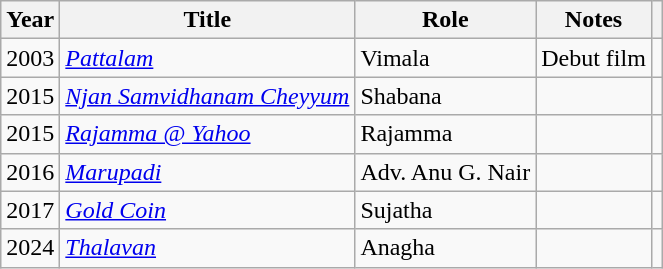<table class="wikitable">
<tr>
<th>Year</th>
<th>Title</th>
<th>Role</th>
<th>Notes</th>
<th></th>
</tr>
<tr>
<td>2003</td>
<td><em><a href='#'>Pattalam</a></em></td>
<td>Vimala</td>
<td>Debut film</td>
<td></td>
</tr>
<tr>
<td>2015</td>
<td><em><a href='#'>Njan Samvidhanam Cheyyum</a></em></td>
<td>Shabana</td>
<td></td>
<td></td>
</tr>
<tr>
<td>2015</td>
<td><em><a href='#'>Rajamma @ Yahoo</a></em></td>
<td>Rajamma</td>
<td></td>
<td></td>
</tr>
<tr>
<td>2016</td>
<td><em><a href='#'>Marupadi</a></em></td>
<td>Adv. Anu G. Nair</td>
<td></td>
<td></td>
</tr>
<tr>
<td>2017</td>
<td><em><a href='#'>Gold Coin</a></em></td>
<td>Sujatha</td>
<td></td>
<td></td>
</tr>
<tr>
<td>2024</td>
<td><em><a href='#'>Thalavan</a></em></td>
<td>Anagha</td>
<td></td>
<td></td>
</tr>
</table>
